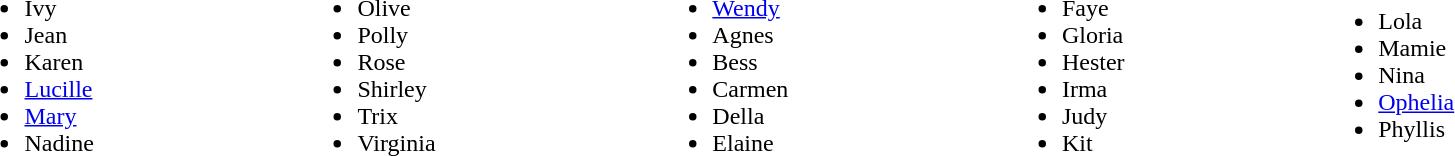<table width="90%">
<tr>
<td><br><ul><li>Ivy</li><li>Jean</li><li>Karen</li><li><a href='#'>Lucille</a></li><li><a href='#'>Mary</a></li><li>Nadine</li></ul></td>
<td><br><ul><li>Olive</li><li>Polly</li><li>Rose</li><li>Shirley</li><li>Trix</li><li>Virginia</li></ul></td>
<td><br><ul><li><a href='#'>Wendy</a></li><li>Agnes</li><li>Bess</li><li>Carmen</li><li>Della</li><li>Elaine</li></ul></td>
<td><br><ul><li>Faye</li><li>Gloria</li><li>Hester</li><li>Irma</li><li>Judy</li><li>Kit</li></ul></td>
<td><br><ul><li>Lola</li><li>Mamie</li><li>Nina</li><li><a href='#'>Ophelia</a></li><li>Phyllis</li></ul></td>
</tr>
</table>
